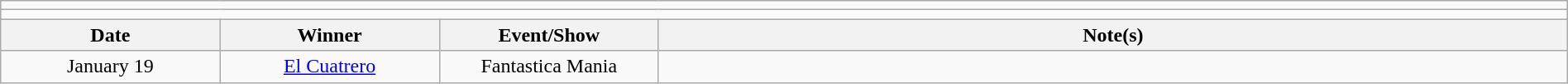<table class="wikitable" style="text-align:center; width:100%;">
<tr>
<td colspan="5"></td>
</tr>
<tr>
<td colspan="5"><strong></strong></td>
</tr>
<tr>
<th width=14%>Date</th>
<th width=14%>Winner</th>
<th width=14%>Event/Show</th>
<th width=58%>Note(s)</th>
</tr>
<tr>
<td>January 19</td>
<td><a href='#'>El Cuatrero</a></td>
<td>Fantastica Mania</td>
<td></td>
</tr>
</table>
